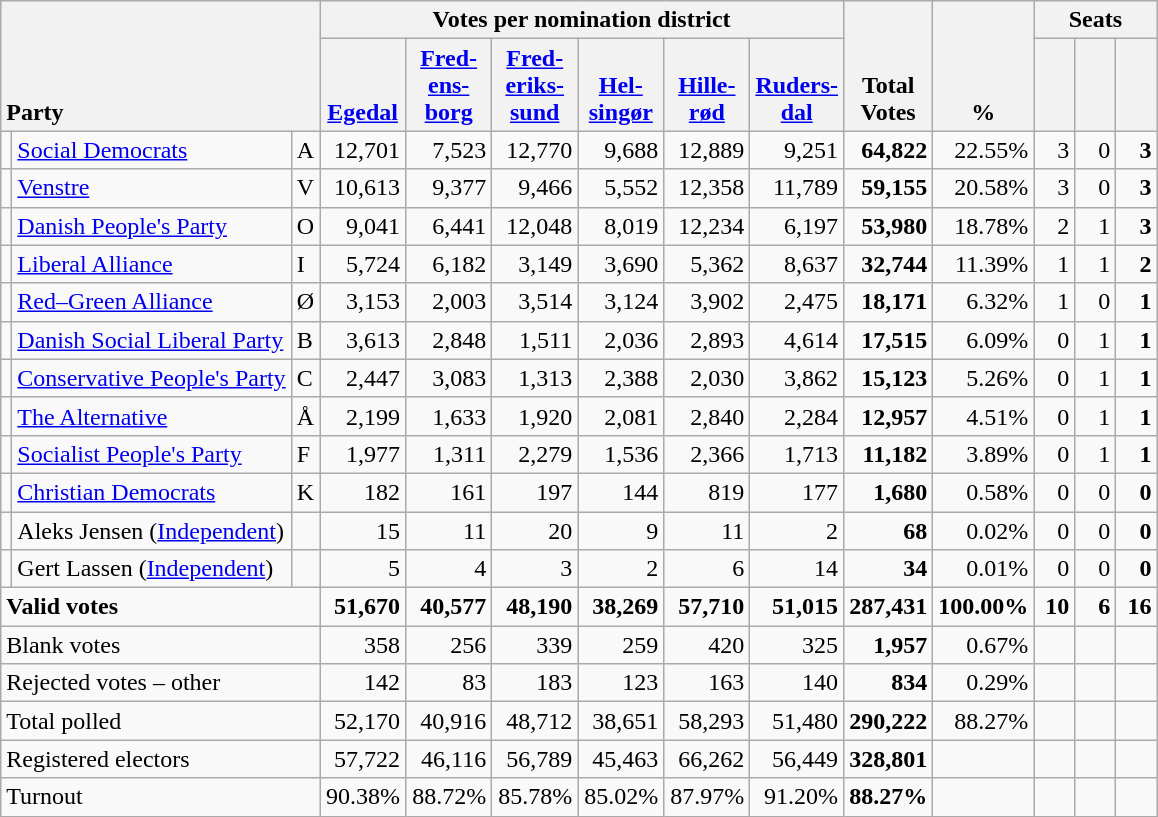<table class="wikitable" border="1" style="text-align:right;">
<tr>
<th style="text-align:left;" valign=bottom rowspan=2 colspan=3>Party</th>
<th colspan=6>Votes per nomination district</th>
<th align=center valign=bottom rowspan=2 width="50">Total Votes</th>
<th align=center valign=bottom rowspan=2 width="50">%</th>
<th colspan=3>Seats</th>
</tr>
<tr>
<th align=center valign=bottom width="50"><a href='#'>Egedal</a></th>
<th align="center" valign="bottom" width="50"><a href='#'>Fred- ens- borg</a></th>
<th align="center" valign="bottom" width="50"><a href='#'>Fred- eriks- sund</a></th>
<th align="center" valign="bottom" width="50"><a href='#'>Hel- singør</a></th>
<th align="center" valign="bottom" width="50"><a href='#'>Hille- rød</a></th>
<th align="center" valign="bottom" width="50"><a href='#'>Ruders- dal</a></th>
<th align="center" valign="bottom" width="20"><small></small></th>
<th align=center valign=bottom width="20"><small><a href='#'></a></small></th>
<th align=center valign=bottom width="20"><small></small></th>
</tr>
<tr>
<td></td>
<td align=left><a href='#'>Social Democrats</a></td>
<td align=left>A</td>
<td>12,701</td>
<td>7,523</td>
<td>12,770</td>
<td>9,688</td>
<td>12,889</td>
<td>9,251</td>
<td><strong>64,822</strong></td>
<td>22.55%</td>
<td>3</td>
<td>0</td>
<td><strong>3</strong></td>
</tr>
<tr>
<td></td>
<td align=left><a href='#'>Venstre</a></td>
<td align=left>V</td>
<td>10,613</td>
<td>9,377</td>
<td>9,466</td>
<td>5,552</td>
<td>12,358</td>
<td>11,789</td>
<td><strong>59,155</strong></td>
<td>20.58%</td>
<td>3</td>
<td>0</td>
<td><strong>3</strong></td>
</tr>
<tr>
<td></td>
<td align=left><a href='#'>Danish People's Party</a></td>
<td align=left>O</td>
<td>9,041</td>
<td>6,441</td>
<td>12,048</td>
<td>8,019</td>
<td>12,234</td>
<td>6,197</td>
<td><strong>53,980</strong></td>
<td>18.78%</td>
<td>2</td>
<td>1</td>
<td><strong>3</strong></td>
</tr>
<tr>
<td></td>
<td align=left><a href='#'>Liberal Alliance</a></td>
<td align=left>I</td>
<td>5,724</td>
<td>6,182</td>
<td>3,149</td>
<td>3,690</td>
<td>5,362</td>
<td>8,637</td>
<td><strong>32,744</strong></td>
<td>11.39%</td>
<td>1</td>
<td>1</td>
<td><strong>2</strong></td>
</tr>
<tr>
<td></td>
<td align=left><a href='#'>Red–Green Alliance</a></td>
<td align=left>Ø</td>
<td>3,153</td>
<td>2,003</td>
<td>3,514</td>
<td>3,124</td>
<td>3,902</td>
<td>2,475</td>
<td><strong>18,171</strong></td>
<td>6.32%</td>
<td>1</td>
<td>0</td>
<td><strong>1</strong></td>
</tr>
<tr>
<td></td>
<td align=left><a href='#'>Danish Social Liberal Party</a></td>
<td align=left>B</td>
<td>3,613</td>
<td>2,848</td>
<td>1,511</td>
<td>2,036</td>
<td>2,893</td>
<td>4,614</td>
<td><strong>17,515</strong></td>
<td>6.09%</td>
<td>0</td>
<td>1</td>
<td><strong>1</strong></td>
</tr>
<tr>
<td></td>
<td align=left style="white-space: nowrap;"><a href='#'>Conservative People's Party</a></td>
<td align=left>C</td>
<td>2,447</td>
<td>3,083</td>
<td>1,313</td>
<td>2,388</td>
<td>2,030</td>
<td>3,862</td>
<td><strong>15,123</strong></td>
<td>5.26%</td>
<td>0</td>
<td>1</td>
<td><strong>1</strong></td>
</tr>
<tr>
<td></td>
<td align=left><a href='#'>The Alternative</a></td>
<td align=left>Å</td>
<td>2,199</td>
<td>1,633</td>
<td>1,920</td>
<td>2,081</td>
<td>2,840</td>
<td>2,284</td>
<td><strong>12,957</strong></td>
<td>4.51%</td>
<td>0</td>
<td>1</td>
<td><strong>1</strong></td>
</tr>
<tr>
<td></td>
<td align=left><a href='#'>Socialist People's Party</a></td>
<td align=left>F</td>
<td>1,977</td>
<td>1,311</td>
<td>2,279</td>
<td>1,536</td>
<td>2,366</td>
<td>1,713</td>
<td><strong>11,182</strong></td>
<td>3.89%</td>
<td>0</td>
<td>1</td>
<td><strong>1</strong></td>
</tr>
<tr>
<td></td>
<td align=left><a href='#'>Christian Democrats</a></td>
<td align=left>K</td>
<td>182</td>
<td>161</td>
<td>197</td>
<td>144</td>
<td>819</td>
<td>177</td>
<td><strong>1,680</strong></td>
<td>0.58%</td>
<td>0</td>
<td>0</td>
<td><strong>0</strong></td>
</tr>
<tr>
<td></td>
<td align=left>Aleks Jensen (<a href='#'>Independent</a>)</td>
<td></td>
<td>15</td>
<td>11</td>
<td>20</td>
<td>9</td>
<td>11</td>
<td>2</td>
<td><strong>68</strong></td>
<td>0.02%</td>
<td>0</td>
<td>0</td>
<td><strong>0</strong></td>
</tr>
<tr>
<td></td>
<td align=left>Gert Lassen (<a href='#'>Independent</a>)</td>
<td></td>
<td>5</td>
<td>4</td>
<td>3</td>
<td>2</td>
<td>6</td>
<td>14</td>
<td><strong>34</strong></td>
<td>0.01%</td>
<td>0</td>
<td>0</td>
<td><strong>0</strong></td>
</tr>
<tr style="font-weight:bold">
<td align=left colspan=3>Valid votes</td>
<td>51,670</td>
<td>40,577</td>
<td>48,190</td>
<td>38,269</td>
<td>57,710</td>
<td>51,015</td>
<td>287,431</td>
<td>100.00%</td>
<td>10</td>
<td>6</td>
<td>16</td>
</tr>
<tr>
<td align=left colspan=3>Blank votes</td>
<td>358</td>
<td>256</td>
<td>339</td>
<td>259</td>
<td>420</td>
<td>325</td>
<td><strong>1,957</strong></td>
<td>0.67%</td>
<td></td>
<td></td>
<td></td>
</tr>
<tr>
<td align=left colspan=3>Rejected votes – other</td>
<td>142</td>
<td>83</td>
<td>183</td>
<td>123</td>
<td>163</td>
<td>140</td>
<td><strong>834</strong></td>
<td>0.29%</td>
<td></td>
<td></td>
<td></td>
</tr>
<tr>
<td align=left colspan=3>Total polled</td>
<td>52,170</td>
<td>40,916</td>
<td>48,712</td>
<td>38,651</td>
<td>58,293</td>
<td>51,480</td>
<td><strong>290,222</strong></td>
<td>88.27%</td>
<td></td>
<td></td>
<td></td>
</tr>
<tr>
<td align=left colspan=3>Registered electors</td>
<td>57,722</td>
<td>46,116</td>
<td>56,789</td>
<td>45,463</td>
<td>66,262</td>
<td>56,449</td>
<td><strong>328,801</strong></td>
<td></td>
<td></td>
<td></td>
<td></td>
</tr>
<tr>
<td align=left colspan=3>Turnout</td>
<td>90.38%</td>
<td>88.72%</td>
<td>85.78%</td>
<td>85.02%</td>
<td>87.97%</td>
<td>91.20%</td>
<td><strong>88.27%</strong></td>
<td></td>
<td></td>
<td></td>
<td></td>
</tr>
</table>
